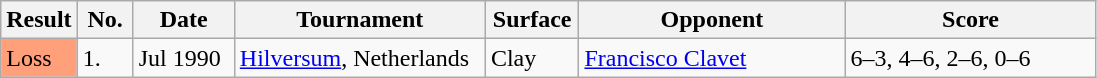<table class="wikitable">
<tr>
<th>Result</th>
<th style="width:30px">No.</th>
<th style="width:60px">Date</th>
<th style="width:160px">Tournament</th>
<th style="width:55px">Surface</th>
<th style="width:170px">Opponent</th>
<th style="width:160px" class="unsortable">Score</th>
</tr>
<tr>
<td style="background:#ffa07a;">Loss</td>
<td>1.</td>
<td>Jul 1990</td>
<td><a href='#'>Hilversum</a>, Netherlands</td>
<td>Clay</td>
<td> <a href='#'>Francisco Clavet</a></td>
<td>6–3, 4–6, 2–6, 0–6</td>
</tr>
</table>
